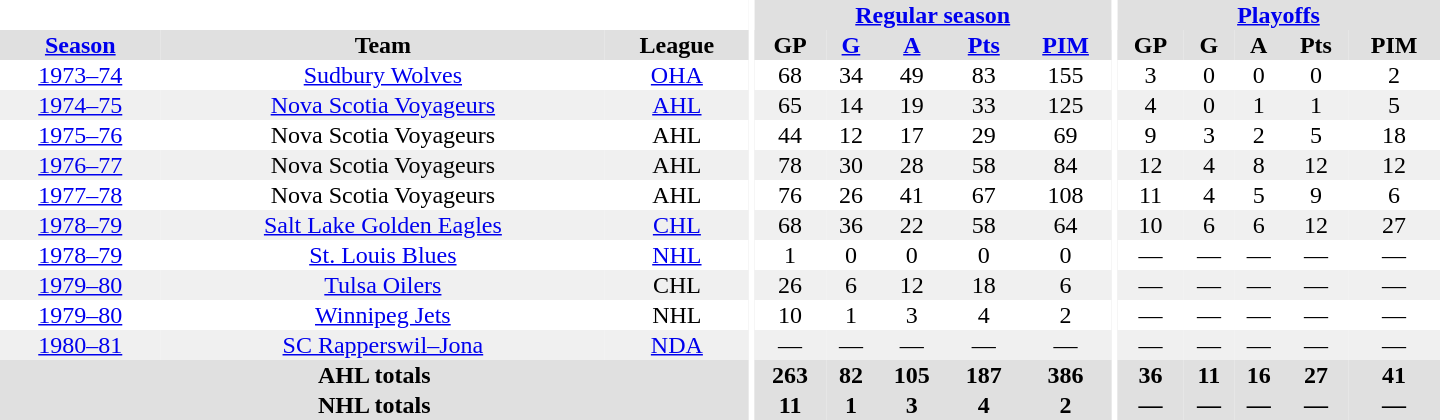<table border="0" cellpadding="1" cellspacing="0" style="text-align:center; width:60em">
<tr bgcolor="#e0e0e0">
<th colspan="3" bgcolor="#ffffff"></th>
<th rowspan="100" bgcolor="#ffffff"></th>
<th colspan="5"><a href='#'>Regular season</a></th>
<th rowspan="100" bgcolor="#ffffff"></th>
<th colspan="5"><a href='#'>Playoffs</a></th>
</tr>
<tr bgcolor="#e0e0e0">
<th><a href='#'>Season</a></th>
<th>Team</th>
<th>League</th>
<th>GP</th>
<th><a href='#'>G</a></th>
<th><a href='#'>A</a></th>
<th><a href='#'>Pts</a></th>
<th><a href='#'>PIM</a></th>
<th>GP</th>
<th>G</th>
<th>A</th>
<th>Pts</th>
<th>PIM</th>
</tr>
<tr>
<td><a href='#'>1973–74</a></td>
<td><a href='#'>Sudbury Wolves</a></td>
<td><a href='#'>OHA</a></td>
<td>68</td>
<td>34</td>
<td>49</td>
<td>83</td>
<td>155</td>
<td>3</td>
<td>0</td>
<td>0</td>
<td>0</td>
<td>2</td>
</tr>
<tr bgcolor="#f0f0f0">
<td><a href='#'>1974–75</a></td>
<td><a href='#'>Nova Scotia Voyageurs</a></td>
<td><a href='#'>AHL</a></td>
<td>65</td>
<td>14</td>
<td>19</td>
<td>33</td>
<td>125</td>
<td>4</td>
<td>0</td>
<td>1</td>
<td>1</td>
<td>5</td>
</tr>
<tr>
<td><a href='#'>1975–76</a></td>
<td>Nova Scotia Voyageurs</td>
<td>AHL</td>
<td>44</td>
<td>12</td>
<td>17</td>
<td>29</td>
<td>69</td>
<td>9</td>
<td>3</td>
<td>2</td>
<td>5</td>
<td>18</td>
</tr>
<tr bgcolor="#f0f0f0">
<td><a href='#'>1976–77</a></td>
<td>Nova Scotia Voyageurs</td>
<td>AHL</td>
<td>78</td>
<td>30</td>
<td>28</td>
<td>58</td>
<td>84</td>
<td>12</td>
<td>4</td>
<td>8</td>
<td>12</td>
<td>12</td>
</tr>
<tr>
<td><a href='#'>1977–78</a></td>
<td>Nova Scotia Voyageurs</td>
<td>AHL</td>
<td>76</td>
<td>26</td>
<td>41</td>
<td>67</td>
<td>108</td>
<td>11</td>
<td>4</td>
<td>5</td>
<td>9</td>
<td>6</td>
</tr>
<tr bgcolor="#f0f0f0">
<td><a href='#'>1978–79</a></td>
<td><a href='#'>Salt Lake Golden Eagles</a></td>
<td><a href='#'>CHL</a></td>
<td>68</td>
<td>36</td>
<td>22</td>
<td>58</td>
<td>64</td>
<td>10</td>
<td>6</td>
<td>6</td>
<td>12</td>
<td>27</td>
</tr>
<tr>
<td><a href='#'>1978–79</a></td>
<td><a href='#'>St. Louis Blues</a></td>
<td><a href='#'>NHL</a></td>
<td>1</td>
<td>0</td>
<td>0</td>
<td>0</td>
<td>0</td>
<td>—</td>
<td>—</td>
<td>—</td>
<td>—</td>
<td>—</td>
</tr>
<tr bgcolor="#f0f0f0">
<td><a href='#'>1979–80</a></td>
<td><a href='#'>Tulsa Oilers</a></td>
<td>CHL</td>
<td>26</td>
<td>6</td>
<td>12</td>
<td>18</td>
<td>6</td>
<td>—</td>
<td>—</td>
<td>—</td>
<td>—</td>
<td>—</td>
</tr>
<tr>
<td><a href='#'>1979–80</a></td>
<td><a href='#'>Winnipeg Jets</a></td>
<td>NHL</td>
<td>10</td>
<td>1</td>
<td>3</td>
<td>4</td>
<td>2</td>
<td>—</td>
<td>—</td>
<td>—</td>
<td>—</td>
<td>—</td>
</tr>
<tr bgcolor="#f0f0f0">
<td><a href='#'>1980–81</a></td>
<td><a href='#'>SC Rapperswil–Jona</a></td>
<td><a href='#'>NDA</a></td>
<td>—</td>
<td>—</td>
<td>—</td>
<td>—</td>
<td>—</td>
<td>—</td>
<td>—</td>
<td>—</td>
<td>—</td>
<td>—</td>
</tr>
<tr bgcolor="#e0e0e0">
<th colspan="3">AHL totals</th>
<th>263</th>
<th>82</th>
<th>105</th>
<th>187</th>
<th>386</th>
<th>36</th>
<th>11</th>
<th>16</th>
<th>27</th>
<th>41</th>
</tr>
<tr bgcolor="#e0e0e0">
<th colspan="3">NHL totals</th>
<th>11</th>
<th>1</th>
<th>3</th>
<th>4</th>
<th>2</th>
<th>—</th>
<th>—</th>
<th>—</th>
<th>—</th>
<th>—</th>
</tr>
</table>
